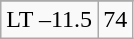<table class="wikitable">
<tr align="center">
</tr>
<tr align="center">
<td>LT –11.5</td>
<td>74</td>
</tr>
</table>
